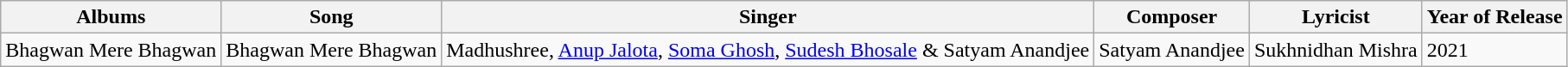<table class="wikitable sortable">
<tr>
<th>Albums</th>
<th>Song</th>
<th>Singer</th>
<th>Composer</th>
<th>Lyricist</th>
<th>Year of Release</th>
</tr>
<tr>
<td>Bhagwan Mere Bhagwan</td>
<td>Bhagwan Mere Bhagwan</td>
<td>Madhushree, <a href='#'>Anup Jalota</a>, <a href='#'>Soma Ghosh</a>, <a href='#'>Sudesh Bhosale</a> & Satyam Anandjee</td>
<td>Satyam Anandjee</td>
<td>Sukhnidhan Mishra</td>
<td>2021</td>
</tr>
</table>
